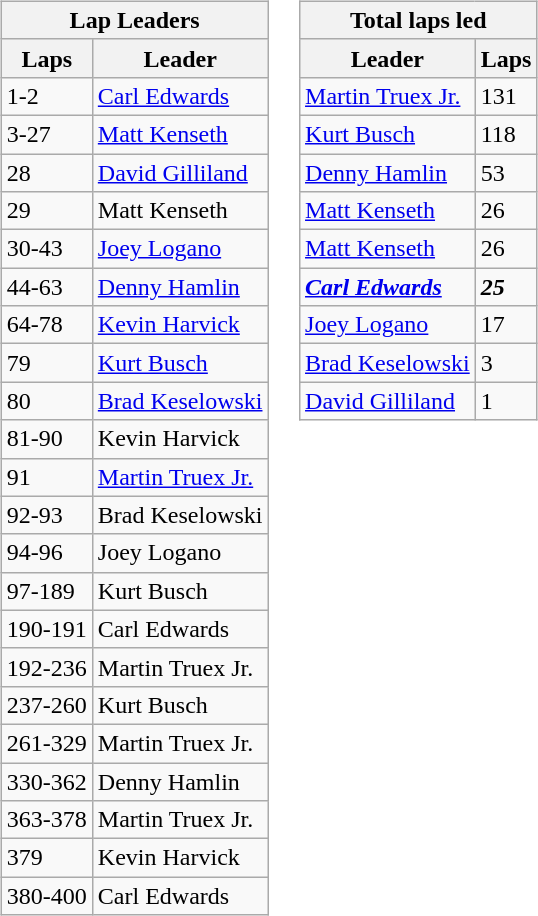<table>
<tr>
<td><br><table class="wikitable">
<tr>
<th colspan="4">Lap Leaders</th>
</tr>
<tr>
<th>Laps</th>
<th>Leader</th>
</tr>
<tr>
<td>1-2</td>
<td><a href='#'>Carl Edwards</a></td>
</tr>
<tr>
<td>3-27</td>
<td><a href='#'>Matt Kenseth</a></td>
</tr>
<tr>
<td>28</td>
<td><a href='#'>David Gilliland</a></td>
</tr>
<tr>
<td>29</td>
<td>Matt Kenseth</td>
</tr>
<tr>
<td>30-43</td>
<td><a href='#'>Joey Logano</a></td>
</tr>
<tr>
<td>44-63</td>
<td><a href='#'>Denny Hamlin</a></td>
</tr>
<tr>
<td>64-78</td>
<td><a href='#'>Kevin Harvick</a></td>
</tr>
<tr>
<td>79</td>
<td><a href='#'>Kurt Busch</a></td>
</tr>
<tr>
<td>80</td>
<td><a href='#'>Brad Keselowski</a></td>
</tr>
<tr>
<td>81-90</td>
<td>Kevin Harvick</td>
</tr>
<tr>
<td>91</td>
<td><a href='#'>Martin Truex Jr.</a></td>
</tr>
<tr>
<td>92-93</td>
<td>Brad Keselowski</td>
</tr>
<tr>
<td>94-96</td>
<td>Joey Logano</td>
</tr>
<tr>
<td>97-189</td>
<td>Kurt Busch</td>
</tr>
<tr>
<td>190-191</td>
<td>Carl Edwards</td>
</tr>
<tr>
<td>192-236</td>
<td>Martin Truex Jr.</td>
</tr>
<tr>
<td>237-260</td>
<td>Kurt Busch</td>
</tr>
<tr>
<td>261-329</td>
<td>Martin Truex Jr.</td>
</tr>
<tr>
<td>330-362</td>
<td>Denny Hamlin</td>
</tr>
<tr>
<td>363-378</td>
<td>Martin Truex Jr.</td>
</tr>
<tr>
<td>379</td>
<td>Kevin Harvick</td>
</tr>
<tr>
<td>380-400</td>
<td>Carl Edwards</td>
</tr>
</table>
</td>
<td valign="top"><br><table class="wikitable">
<tr>
<th colspan="2">Total laps led</th>
</tr>
<tr>
<th>Leader</th>
<th>Laps</th>
</tr>
<tr>
<td><a href='#'>Martin Truex Jr.</a></td>
<td>131</td>
</tr>
<tr>
<td><a href='#'>Kurt Busch</a></td>
<td>118</td>
</tr>
<tr>
<td><a href='#'>Denny Hamlin</a></td>
<td>53</td>
</tr>
<tr>
<td><a href='#'>Matt Kenseth</a></td>
<td>26</td>
</tr>
<tr>
<td><a href='#'>Matt Kenseth</a></td>
<td>26</td>
</tr>
<tr>
<td><strong><em><a href='#'>Carl Edwards</a></em></strong></td>
<td><strong><em>25</em></strong></td>
</tr>
<tr>
<td><a href='#'>Joey Logano</a></td>
<td>17</td>
</tr>
<tr>
<td><a href='#'>Brad Keselowski</a></td>
<td>3</td>
</tr>
<tr>
<td><a href='#'>David Gilliland</a></td>
<td>1</td>
</tr>
</table>
</td>
</tr>
</table>
